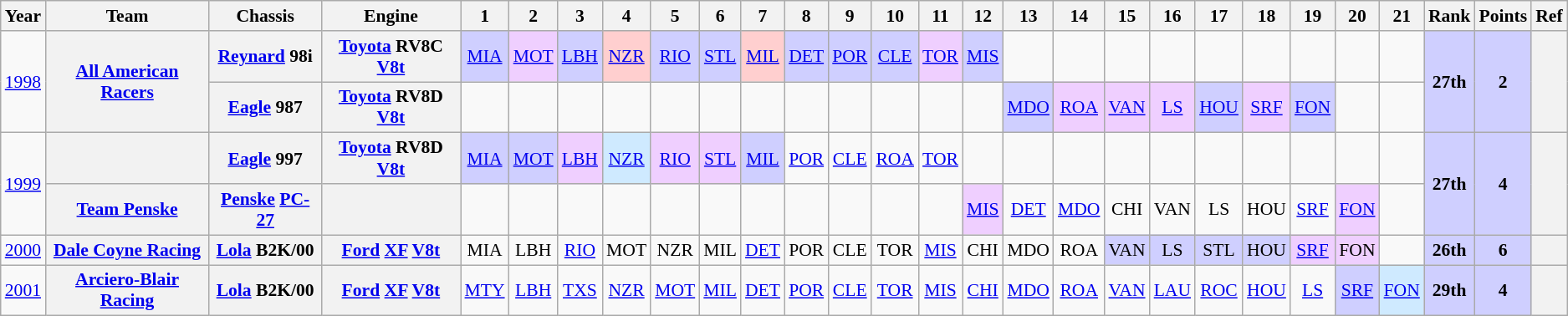<table class="wikitable" style="text-align:center; font-size:90%">
<tr>
<th>Year</th>
<th>Team</th>
<th>Chassis</th>
<th>Engine</th>
<th>1</th>
<th>2</th>
<th>3</th>
<th>4</th>
<th>5</th>
<th>6</th>
<th>7</th>
<th>8</th>
<th>9</th>
<th>10</th>
<th>11</th>
<th>12</th>
<th>13</th>
<th>14</th>
<th>15</th>
<th>16</th>
<th>17</th>
<th>18</th>
<th>19</th>
<th>20</th>
<th>21</th>
<th>Rank</th>
<th>Points</th>
<th>Ref</th>
</tr>
<tr>
<td rowspan=2><a href='#'>1998</a></td>
<th rowspan=2><a href='#'>All American Racers</a></th>
<th><a href='#'>Reynard</a> 98i</th>
<th><a href='#'>Toyota</a> RV8C <a href='#'>V8</a><a href='#'>t</a></th>
<td style="background:#CFCFFF;"><a href='#'>MIA</a><br></td>
<td style="background:#EFCFFF;"><a href='#'>MOT</a><br></td>
<td style="background:#CFCFFF;"><a href='#'>LBH</a><br></td>
<td style="background:#FFCFCF;"><a href='#'>NZR</a><br></td>
<td style="background:#CFCFFF;"><a href='#'>RIO</a><br></td>
<td style="background:#CFCFFF;"><a href='#'>STL</a><br></td>
<td style="background:#FFCFCF;"><a href='#'>MIL</a><br></td>
<td style="background:#CFCFFF;"><a href='#'>DET</a><br></td>
<td style="background:#CFCFFF;"><a href='#'>POR</a><br></td>
<td style="background:#CFCFFF;"><a href='#'>CLE</a><br></td>
<td style="background:#EFCFFF;"><a href='#'>TOR</a><br></td>
<td style="background:#CFCFFF;"><a href='#'>MIS</a><br></td>
<td></td>
<td></td>
<td></td>
<td></td>
<td></td>
<td></td>
<td></td>
<td></td>
<td></td>
<td rowspan=2 style="background:#CFCFFF;"><strong>27th</strong></td>
<td rowspan=2 style="background:#CFCFFF;"><strong>2</strong></td>
<th rowspan=2></th>
</tr>
<tr>
<th><a href='#'>Eagle</a> 987</th>
<th><a href='#'>Toyota</a> RV8D <a href='#'>V8</a><a href='#'>t</a></th>
<td></td>
<td></td>
<td></td>
<td></td>
<td></td>
<td></td>
<td></td>
<td></td>
<td></td>
<td></td>
<td></td>
<td></td>
<td style="background:#CFCFFF;"><a href='#'>MDO</a><br></td>
<td style="background:#EFCFFF;"><a href='#'>ROA</a><br></td>
<td style="background:#EFCFFF;"><a href='#'>VAN</a><br></td>
<td style="background:#EFCFFF;"><a href='#'>LS</a><br></td>
<td style="background:#CFCFFF;"><a href='#'>HOU</a><br></td>
<td style="background:#EFCFFF;"><a href='#'>SRF</a><br></td>
<td style="background:#CFCFFF;"><a href='#'>FON</a><br></td>
<td></td>
<td></td>
</tr>
<tr>
<td rowspan=2><a href='#'>1999</a></td>
<th></th>
<th><a href='#'>Eagle</a> 997</th>
<th><a href='#'>Toyota</a> RV8D <a href='#'>V8</a><a href='#'>t</a></th>
<td style="background:#CFCFFF;"><a href='#'>MIA</a><br></td>
<td style="background:#CFCFFF;"><a href='#'>MOT</a><br></td>
<td style="background:#EFCFFF;"><a href='#'>LBH</a><br></td>
<td style="background:#CFEAFF;"><a href='#'>NZR</a><br></td>
<td style="background:#EFCFFF;"><a href='#'>RIO</a><br></td>
<td style="background:#EFCFFF;"><a href='#'>STL</a><br></td>
<td style="background:#CFCFFF;"><a href='#'>MIL</a><br></td>
<td><a href='#'>POR</a></td>
<td><a href='#'>CLE</a></td>
<td><a href='#'>ROA</a></td>
<td><a href='#'>TOR</a></td>
<td></td>
<td></td>
<td></td>
<td></td>
<td></td>
<td></td>
<td></td>
<td></td>
<td></td>
<td></td>
<td rowspan=2 style="background:#CFCFFF;"><strong>27th</strong></td>
<td rowspan=2 style="background:#CFCFFF;"><strong>4</strong></td>
<th rowspan=2></th>
</tr>
<tr>
<th><a href='#'>Team Penske</a></th>
<th><a href='#'>Penske</a> <a href='#'>PC-27</a></th>
<th> </th>
<td></td>
<td></td>
<td></td>
<td></td>
<td></td>
<td></td>
<td></td>
<td></td>
<td></td>
<td></td>
<td></td>
<td style="background:#EFCFFF;"><a href='#'>MIS</a><br></td>
<td><a href='#'>DET</a></td>
<td><a href='#'>MDO</a></td>
<td>CHI</td>
<td>VAN</td>
<td>LS</td>
<td>HOU</td>
<td><a href='#'>SRF</a></td>
<td style="background:#EFCFFF;"><a href='#'>FON</a><br></td>
<td></td>
</tr>
<tr>
<td><a href='#'>2000</a></td>
<th><a href='#'>Dale Coyne Racing</a></th>
<th><a href='#'>Lola</a> B2K/00</th>
<th><a href='#'>Ford</a> <a href='#'>XF</a> <a href='#'>V8</a><a href='#'>t</a></th>
<td>MIA</td>
<td>LBH</td>
<td><a href='#'>RIO</a></td>
<td>MOT</td>
<td>NZR</td>
<td>MIL</td>
<td><a href='#'>DET</a></td>
<td>POR</td>
<td>CLE</td>
<td>TOR</td>
<td><a href='#'>MIS</a></td>
<td>CHI</td>
<td>MDO</td>
<td>ROA</td>
<td style="background:#CFCFFF;">VAN<br></td>
<td style="background:#CFCFFF;">LS<br></td>
<td style="background:#CFCFFF;">STL<br></td>
<td style="background:#CFCFFF;">HOU<br></td>
<td style="background:#EFCFFF;"><a href='#'>SRF</a><br></td>
<td style="background:#EFCFFF;">FON<br></td>
<td></td>
<td style="background:#CFCFFF;"><strong>26th</strong></td>
<td style="background:#CFCFFF;"><strong>6</strong></td>
<th></th>
</tr>
<tr>
<td><a href='#'>2001</a></td>
<th><a href='#'>Arciero-Blair Racing</a></th>
<th><a href='#'>Lola</a> B2K/00</th>
<th><a href='#'>Ford</a> <a href='#'>XF</a> <a href='#'>V8</a><a href='#'>t</a></th>
<td><a href='#'>MTY</a></td>
<td><a href='#'>LBH</a></td>
<td><a href='#'>TXS</a></td>
<td><a href='#'>NZR</a></td>
<td><a href='#'>MOT</a></td>
<td><a href='#'>MIL</a></td>
<td><a href='#'>DET</a></td>
<td><a href='#'>POR</a></td>
<td><a href='#'>CLE</a></td>
<td><a href='#'>TOR</a></td>
<td><a href='#'>MIS</a></td>
<td><a href='#'>CHI</a></td>
<td><a href='#'>MDO</a></td>
<td><a href='#'>ROA</a></td>
<td><a href='#'>VAN</a></td>
<td><a href='#'>LAU</a></td>
<td><a href='#'>ROC</a></td>
<td><a href='#'>HOU</a></td>
<td><a href='#'>LS</a></td>
<td style="background:#CFCFFF;"><a href='#'>SRF</a><br></td>
<td style="background:#CFEAFF;"><a href='#'>FON</a><br></td>
<td style="background:#CFCFFF;"><strong>29th</strong></td>
<td style="background:#CFCFFF;"><strong>4</strong></td>
<th></th>
</tr>
</table>
